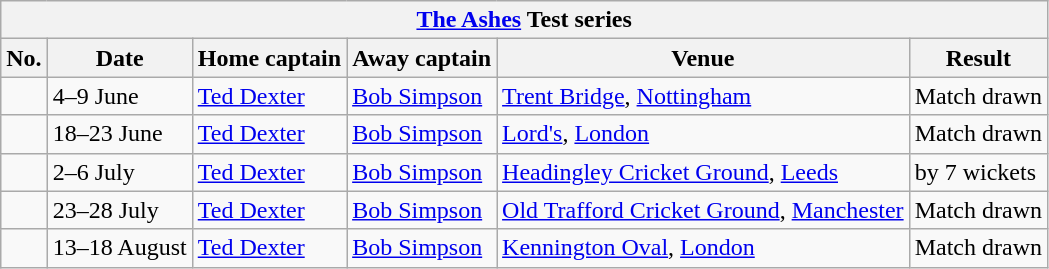<table class="wikitable">
<tr>
<th colspan="9"><a href='#'>The Ashes</a> Test series</th>
</tr>
<tr>
<th>No.</th>
<th>Date</th>
<th>Home captain</th>
<th>Away captain</th>
<th>Venue</th>
<th>Result</th>
</tr>
<tr>
<td></td>
<td>4–9 June</td>
<td><a href='#'>Ted Dexter</a></td>
<td><a href='#'>Bob Simpson</a></td>
<td><a href='#'>Trent Bridge</a>, <a href='#'>Nottingham</a></td>
<td>Match drawn</td>
</tr>
<tr>
<td></td>
<td>18–23 June</td>
<td><a href='#'>Ted Dexter</a></td>
<td><a href='#'>Bob Simpson</a></td>
<td><a href='#'>Lord's</a>, <a href='#'>London</a></td>
<td>Match drawn</td>
</tr>
<tr>
<td></td>
<td>2–6 July</td>
<td><a href='#'>Ted Dexter</a></td>
<td><a href='#'>Bob Simpson</a></td>
<td><a href='#'>Headingley Cricket Ground</a>, <a href='#'>Leeds</a></td>
<td> by 7 wickets</td>
</tr>
<tr>
<td></td>
<td>23–28 July</td>
<td><a href='#'>Ted Dexter</a></td>
<td><a href='#'>Bob Simpson</a></td>
<td><a href='#'>Old Trafford Cricket Ground</a>, <a href='#'>Manchester</a></td>
<td>Match drawn</td>
</tr>
<tr>
<td></td>
<td>13–18 August</td>
<td><a href='#'>Ted Dexter</a></td>
<td><a href='#'>Bob Simpson</a></td>
<td><a href='#'>Kennington Oval</a>, <a href='#'>London</a></td>
<td>Match drawn</td>
</tr>
</table>
